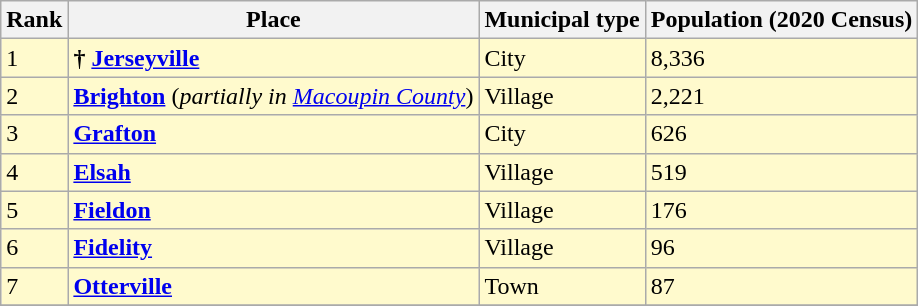<table class="wikitable sortable">
<tr>
<th>Rank</th>
<th>Place</th>
<th>Municipal type</th>
<th>Population (2020 Census)</th>
</tr>
<tr style="background-color:#FFFACD;">
<td>1</td>
<td><strong>†</strong> <strong><a href='#'>Jerseyville</a></strong></td>
<td>City</td>
<td>8,336</td>
</tr>
<tr style="background-color:#FFFACD;">
<td>2</td>
<td><strong><a href='#'>Brighton</a></strong> (<em>partially in <a href='#'>Macoupin County</a></em>)</td>
<td>Village</td>
<td>2,221</td>
</tr>
<tr style="background-color:#FFFACD;">
<td>3</td>
<td><strong><a href='#'>Grafton</a></strong></td>
<td>City</td>
<td>626</td>
</tr>
<tr style="background-color:#FFFACD;">
<td>4</td>
<td><strong><a href='#'>Elsah</a></strong></td>
<td>Village</td>
<td>519</td>
</tr>
<tr style="background-color:#FFFACD;">
<td>5</td>
<td><strong><a href='#'>Fieldon</a></strong></td>
<td>Village</td>
<td>176</td>
</tr>
<tr style="background-color:#FFFACD;">
<td>6</td>
<td><strong><a href='#'>Fidelity</a></strong></td>
<td>Village</td>
<td>96</td>
</tr>
<tr style="background-color:#FFFACD;">
<td>7</td>
<td><strong><a href='#'>Otterville</a></strong></td>
<td>Town</td>
<td>87</td>
</tr>
<tr style="background-color:#FFFACD;">
</tr>
</table>
